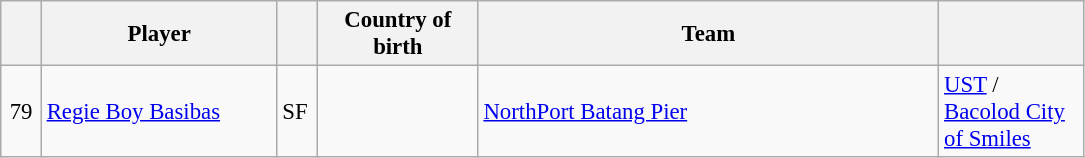<table class="wikitable plainrowheaders" style="text-align:left; font-size:95%;">
<tr>
<th scope="col" style="width:20px;"></th>
<th scope="col" style="width:150px;">Player</th>
<th scope="col" style="width:20px;"></th>
<th scope="col" style="width:100px;">Country of birth</th>
<th scope="col" style="width:300px;">Team</th>
<th scope="col" style="width:90px;"></th>
</tr>
<tr>
<td align=center>79</td>
<td><a href='#'>Regie Boy Basibas</a></td>
<td>SF</td>
<td></td>
<td><a href='#'>NorthPort Batang Pier</a></td>
<td><a href='#'>UST</a> / <a href='#'>Bacolod City of Smiles</a> </td>
</tr>
</table>
